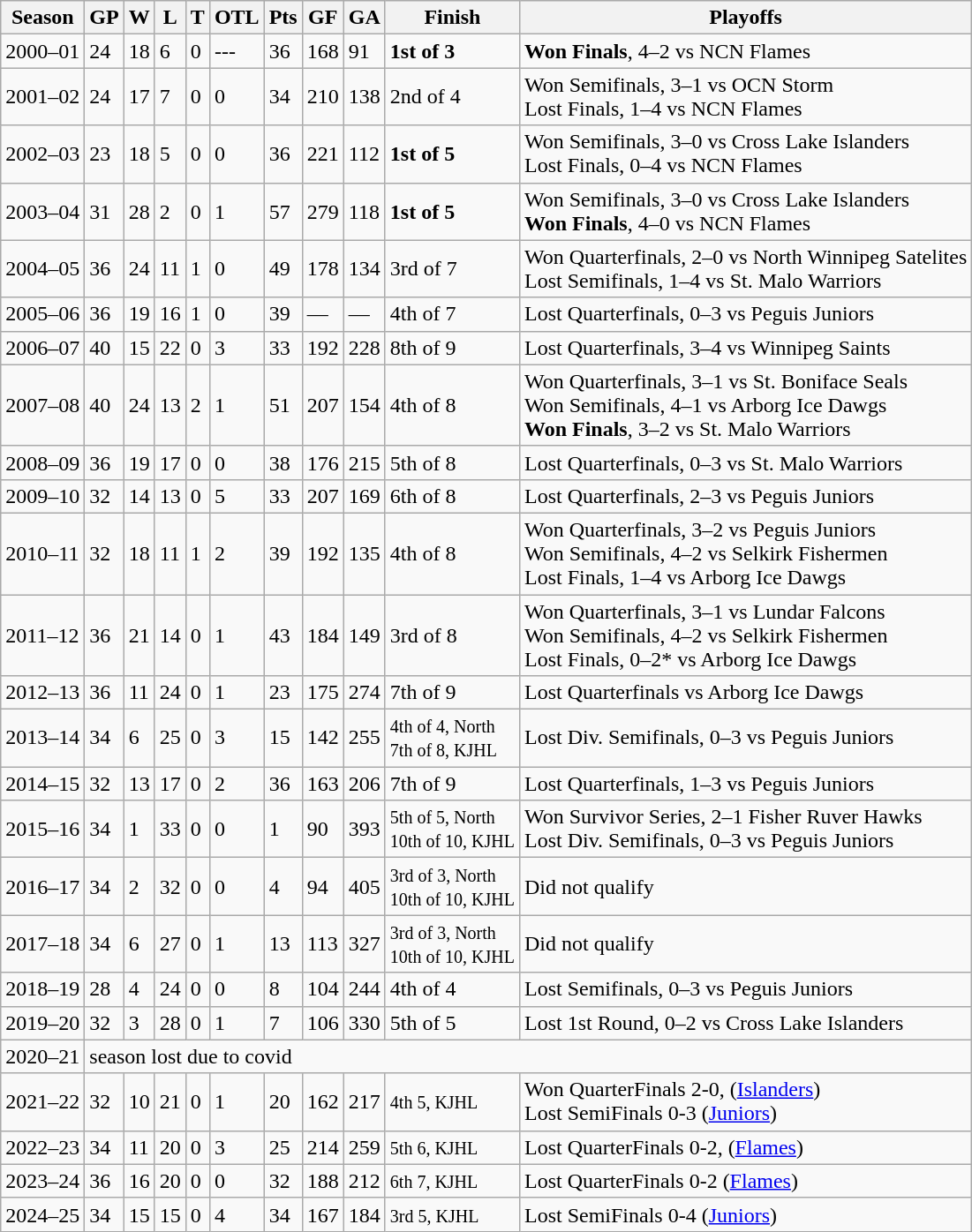<table class="wikitable">
<tr>
<th>Season</th>
<th>GP</th>
<th>W</th>
<th>L</th>
<th>T</th>
<th>OTL</th>
<th>Pts</th>
<th>GF</th>
<th>GA</th>
<th>Finish</th>
<th>Playoffs</th>
</tr>
<tr>
<td>2000–01</td>
<td>24</td>
<td>18</td>
<td>6</td>
<td>0</td>
<td>---</td>
<td>36</td>
<td>168</td>
<td>91</td>
<td><strong>1st of 3</strong></td>
<td><strong>Won Finals</strong>, 4–2 vs NCN Flames</td>
</tr>
<tr>
<td>2001–02</td>
<td>24</td>
<td>17</td>
<td>7</td>
<td>0</td>
<td>0</td>
<td>34</td>
<td>210</td>
<td>138</td>
<td>2nd of 4</td>
<td>Won Semifinals, 3–1 vs OCN Storm<br>Lost Finals, 1–4 vs NCN Flames</td>
</tr>
<tr>
<td>2002–03</td>
<td>23</td>
<td>18</td>
<td>5</td>
<td>0</td>
<td>0</td>
<td>36</td>
<td>221</td>
<td>112</td>
<td><strong>1st of 5</strong></td>
<td>Won Semifinals, 3–0 vs Cross Lake Islanders<br>Lost Finals, 0–4 vs NCN Flames</td>
</tr>
<tr>
<td>2003–04</td>
<td>31</td>
<td>28</td>
<td>2</td>
<td>0</td>
<td>1</td>
<td>57</td>
<td>279</td>
<td>118</td>
<td><strong>1st of 5</strong></td>
<td>Won Semifinals, 3–0 vs Cross Lake Islanders<br><strong>Won Finals</strong>, 4–0 vs NCN Flames</td>
</tr>
<tr>
<td>2004–05</td>
<td>36</td>
<td>24</td>
<td>11</td>
<td>1</td>
<td>0</td>
<td>49</td>
<td>178</td>
<td>134</td>
<td>3rd of 7</td>
<td align="left">Won Quarterfinals, 2–0 vs North Winnipeg Satelites<br>Lost Semifinals, 1–4 vs St. Malo Warriors</td>
</tr>
<tr>
<td>2005–06</td>
<td>36</td>
<td>19</td>
<td>16</td>
<td>1</td>
<td>0</td>
<td>39</td>
<td>—</td>
<td>—</td>
<td>4th of 7</td>
<td align="left">Lost Quarterfinals, 0–3 vs Peguis Juniors</td>
</tr>
<tr>
<td>2006–07</td>
<td>40</td>
<td>15</td>
<td>22</td>
<td>0</td>
<td>3</td>
<td>33</td>
<td>192</td>
<td>228</td>
<td>8th of 9</td>
<td align="left">Lost Quarterfinals, 3–4 vs Winnipeg Saints</td>
</tr>
<tr>
<td>2007–08</td>
<td>40</td>
<td>24</td>
<td>13</td>
<td>2</td>
<td>1</td>
<td>51</td>
<td>207</td>
<td>154</td>
<td>4th of 8</td>
<td align="left">Won Quarterfinals, 3–1 vs St. Boniface Seals<br>Won Semifinals, 4–1 vs Arborg Ice Dawgs<br><strong>Won Finals</strong>, 3–2 vs St. Malo Warriors</td>
</tr>
<tr>
<td>2008–09</td>
<td>36</td>
<td>19</td>
<td>17</td>
<td>0</td>
<td>0</td>
<td>38</td>
<td>176</td>
<td>215</td>
<td>5th of 8</td>
<td align="left">Lost Quarterfinals, 0–3 vs St. Malo Warriors</td>
</tr>
<tr>
<td>2009–10</td>
<td>32</td>
<td>14</td>
<td>13</td>
<td>0</td>
<td>5</td>
<td>33</td>
<td>207</td>
<td>169</td>
<td>6th of 8</td>
<td align="left">Lost Quarterfinals, 2–3 vs Peguis Juniors</td>
</tr>
<tr>
<td>2010–11</td>
<td>32</td>
<td>18</td>
<td>11</td>
<td>1</td>
<td>2</td>
<td>39</td>
<td>192</td>
<td>135</td>
<td>4th of 8</td>
<td align="left">Won Quarterfinals, 3–2 vs Peguis Juniors<br>Won Semifinals, 4–2 vs Selkirk Fishermen<br>Lost Finals, 1–4 vs Arborg Ice Dawgs</td>
</tr>
<tr>
<td>2011–12</td>
<td>36</td>
<td>21</td>
<td>14</td>
<td>0</td>
<td>1</td>
<td>43</td>
<td>184</td>
<td>149</td>
<td>3rd of 8</td>
<td align="left">Won Quarterfinals, 3–1 vs Lundar Falcons<br>Won Semifinals, 4–2 vs Selkirk Fishermen<br>Lost Finals, 0–2* vs Arborg Ice Dawgs</td>
</tr>
<tr>
<td>2012–13</td>
<td>36</td>
<td>11</td>
<td>24</td>
<td>0</td>
<td>1</td>
<td>23</td>
<td>175</td>
<td>274</td>
<td>7th of 9</td>
<td align="left">Lost Quarterfinals vs Arborg Ice Dawgs</td>
</tr>
<tr>
<td>2013–14</td>
<td>34</td>
<td>6</td>
<td>25</td>
<td>0</td>
<td>3</td>
<td>15</td>
<td>142</td>
<td>255</td>
<td><small>4th of 4, North<br>7th of 8, KJHL</small></td>
<td align="left">Lost Div. Semifinals, 0–3 vs Peguis Juniors</td>
</tr>
<tr>
<td>2014–15</td>
<td>32</td>
<td>13</td>
<td>17</td>
<td>0</td>
<td>2</td>
<td>36</td>
<td>163</td>
<td>206</td>
<td>7th of 9</td>
<td align="left">Lost Quarterfinals, 1–3 vs Peguis Juniors</td>
</tr>
<tr>
<td>2015–16</td>
<td>34</td>
<td>1</td>
<td>33</td>
<td>0</td>
<td>0</td>
<td>1</td>
<td>90</td>
<td>393</td>
<td><small>5th of 5, North<br>10th of 10, KJHL</small></td>
<td align="left">Won Survivor Series, 2–1  Fisher Ruver Hawks<br>Lost Div. Semifinals, 0–3 vs Peguis Juniors</td>
</tr>
<tr>
<td>2016–17</td>
<td>34</td>
<td>2</td>
<td>32</td>
<td>0</td>
<td>0</td>
<td>4</td>
<td>94</td>
<td>405</td>
<td><small>3rd of 3, North<br>10th of 10, KJHL</small></td>
<td align="left">Did not qualify</td>
</tr>
<tr>
<td>2017–18</td>
<td>34</td>
<td>6</td>
<td>27</td>
<td>0</td>
<td>1</td>
<td>13</td>
<td>113</td>
<td>327</td>
<td><small>3rd of 3, North<br>10th of 10, KJHL</small></td>
<td align="left">Did not qualify</td>
</tr>
<tr>
<td>2018–19</td>
<td>28</td>
<td>4</td>
<td>24</td>
<td>0</td>
<td>0</td>
<td>8</td>
<td>104</td>
<td>244</td>
<td>4th of 4</td>
<td>Lost Semifinals, 0–3 vs Peguis Juniors</td>
</tr>
<tr>
<td>2019–20</td>
<td>32</td>
<td>3</td>
<td>28</td>
<td>0</td>
<td>1</td>
<td>7</td>
<td>106</td>
<td>330</td>
<td>5th of 5</td>
<td>Lost 1st Round, 0–2 vs Cross Lake Islanders</td>
</tr>
<tr>
<td>2020–21</td>
<td colspan=10>season lost due to covid</td>
</tr>
<tr>
<td>2021–22</td>
<td>32</td>
<td>10</td>
<td>21</td>
<td>0</td>
<td>1</td>
<td>20</td>
<td>162</td>
<td>217</td>
<td><small>4th 5, KJHL</small></td>
<td align="left">Won QuarterFinals 2-0, (<a href='#'>Islanders</a>)<br>Lost SemiFinals 0-3 (<a href='#'>Juniors</a>)</td>
</tr>
<tr>
<td>2022–23</td>
<td>34</td>
<td>11</td>
<td>20</td>
<td>0</td>
<td>3</td>
<td>25</td>
<td>214</td>
<td>259</td>
<td><small>5th 6, KJHL</small></td>
<td align="left">Lost QuarterFinals 0-2, (<a href='#'>Flames</a>)</td>
</tr>
<tr>
<td>2023–24</td>
<td>36</td>
<td>16</td>
<td>20</td>
<td>0</td>
<td>0</td>
<td>32</td>
<td>188</td>
<td>212</td>
<td><small>6th 7, KJHL</small></td>
<td align="left">Lost QuarterFinals 0-2 (<a href='#'>Flames</a>)</td>
</tr>
<tr>
<td>2024–25</td>
<td>34</td>
<td>15</td>
<td>15</td>
<td>0</td>
<td>4</td>
<td>34</td>
<td>167</td>
<td>184</td>
<td><small>3rd 5, KJHL</small></td>
<td align="left">Lost SemiFinals 0-4 (<a href='#'>Juniors</a>)</td>
</tr>
</table>
